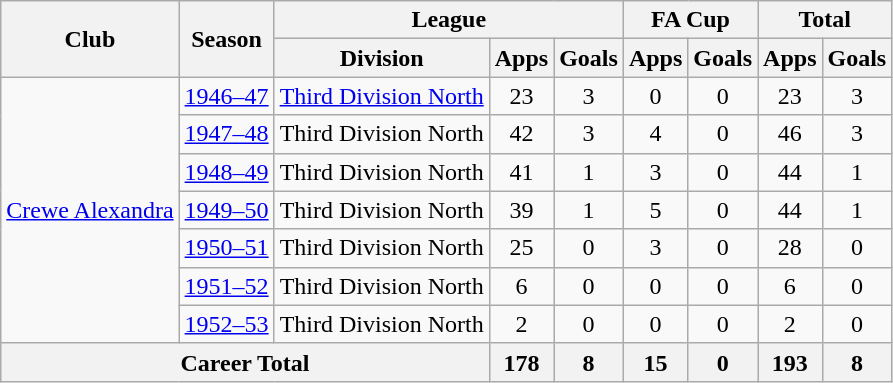<table class="wikitable" style="text-align: center;">
<tr>
<th rowspan="2">Club</th>
<th rowspan="2">Season</th>
<th colspan="3">League</th>
<th colspan="2">FA Cup</th>
<th colspan="2">Total</th>
</tr>
<tr>
<th>Division</th>
<th>Apps</th>
<th>Goals</th>
<th>Apps</th>
<th>Goals</th>
<th>Apps</th>
<th>Goals</th>
</tr>
<tr>
<td rowspan="7"><a href='#'>Crewe Alexandra</a></td>
<td><a href='#'>1946–47</a></td>
<td><a href='#'>Third Division North</a></td>
<td>23</td>
<td>3</td>
<td>0</td>
<td>0</td>
<td>23</td>
<td>3</td>
</tr>
<tr>
<td><a href='#'>1947–48</a></td>
<td>Third Division North</td>
<td>42</td>
<td>3</td>
<td>4</td>
<td>0</td>
<td>46</td>
<td>3</td>
</tr>
<tr>
<td><a href='#'>1948–49</a></td>
<td>Third Division North</td>
<td>41</td>
<td>1</td>
<td>3</td>
<td>0</td>
<td>44</td>
<td>1</td>
</tr>
<tr>
<td><a href='#'>1949–50</a></td>
<td>Third Division North</td>
<td>39</td>
<td>1</td>
<td>5</td>
<td>0</td>
<td>44</td>
<td>1</td>
</tr>
<tr>
<td><a href='#'>1950–51</a></td>
<td>Third Division North</td>
<td>25</td>
<td>0</td>
<td>3</td>
<td>0</td>
<td>28</td>
<td>0</td>
</tr>
<tr>
<td><a href='#'>1951–52</a></td>
<td>Third Division North</td>
<td>6</td>
<td>0</td>
<td>0</td>
<td>0</td>
<td>6</td>
<td>0</td>
</tr>
<tr>
<td><a href='#'>1952–53</a></td>
<td>Third Division North</td>
<td>2</td>
<td>0</td>
<td>0</td>
<td>0</td>
<td>2</td>
<td>0</td>
</tr>
<tr>
<th colspan="3">Career Total</th>
<th>178</th>
<th>8</th>
<th>15</th>
<th>0</th>
<th>193</th>
<th>8</th>
</tr>
</table>
